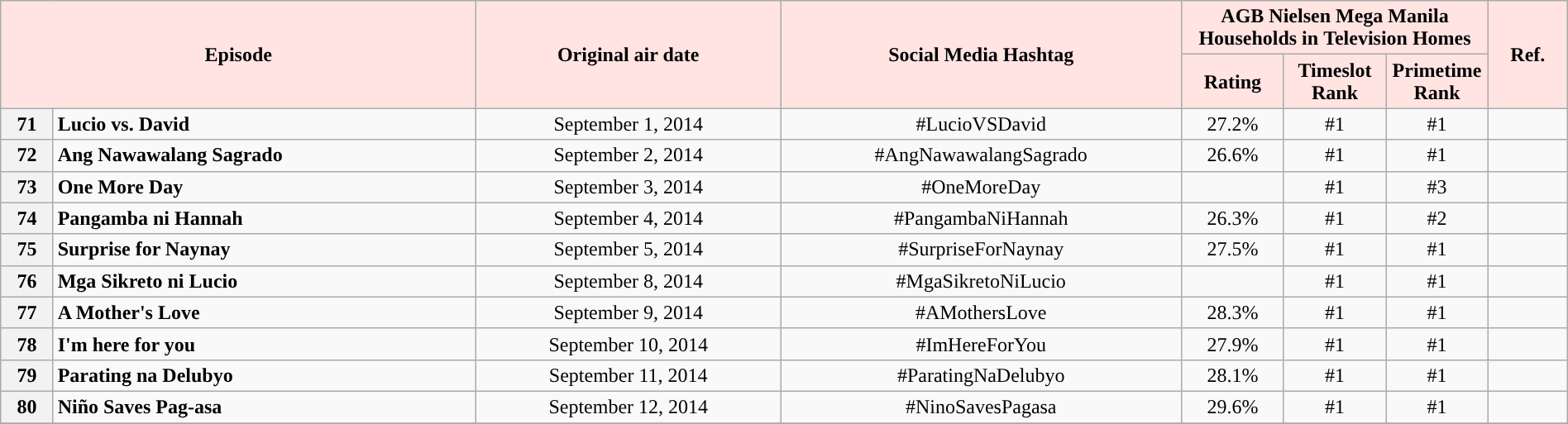<table class="wikitable" style="text-align:center; font-size:100%; line-height:18px;"  width="100%">
<tr>
<th colspan="2" rowspan="2" style="background-color:#FFE4E1; color:#000000;">Episode</th>
<th style="background:#FFE4E1; color:black" rowspan="2">Original air date</th>
<th style="background:#FFE4E1; color:black" rowspan="2">Social Media Hashtag</th>
<th style="background-color:#FFE4E1; color:#000000;" colspan="3">AGB Nielsen Mega Manila Households in Television Homes</th>
<th rowspan="2" style="background:#FFE4E1; color:black">Ref.</th>
</tr>
<tr style="text-align: center style=">
<th style="background-color:#FFE4E1; width:75px; color:#000000;">Rating</th>
<th style="background-color:#FFE4E1; width:75px; color:#000000;">Timeslot Rank</th>
<th style="background-color:#FFE4E1; width:75px; color:#000000;">Primetime Rank</th>
</tr>
<tr>
<th>71</th>
<td style="text-align: left;"><strong>Lucio vs. David</strong></td>
<td>September 1, 2014</td>
<td>#LucioVSDavid</td>
<td>27.2%</td>
<td>#1</td>
<td>#1</td>
<td></td>
</tr>
<tr>
<th>72</th>
<td style="text-align: left;"><strong>Ang Nawawalang Sagrado</strong></td>
<td>September 2, 2014</td>
<td>#AngNawawalangSagrado</td>
<td>26.6%</td>
<td>#1</td>
<td>#1</td>
<td></td>
</tr>
<tr>
<th>73</th>
<td style="text-align: left;"><strong>One More Day</strong></td>
<td>September 3, 2014</td>
<td>#OneMoreDay</td>
<td></td>
<td>#1</td>
<td>#3</td>
<td></td>
</tr>
<tr>
<th>74</th>
<td style="text-align: left;"><strong>Pangamba ni Hannah</strong></td>
<td>September 4, 2014</td>
<td>#PangambaNiHannah</td>
<td>26.3%</td>
<td>#1</td>
<td>#2</td>
<td></td>
</tr>
<tr>
<th>75</th>
<td style="text-align: left;"><strong>Surprise for Naynay</strong></td>
<td>September 5, 2014</td>
<td>#SurpriseForNaynay</td>
<td>27.5%</td>
<td>#1</td>
<td>#1</td>
<td></td>
</tr>
<tr>
<th>76</th>
<td style="text-align: left;"><strong>Mga Sikreto ni Lucio</strong></td>
<td>September 8, 2014</td>
<td>#MgaSikretoNiLucio</td>
<td></td>
<td>#1</td>
<td>#1</td>
<td></td>
</tr>
<tr>
<th>77</th>
<td style="text-align: left;"><strong>A Mother's Love</strong></td>
<td>September 9, 2014</td>
<td>#AMothersLove</td>
<td>28.3%</td>
<td>#1</td>
<td>#1</td>
<td></td>
</tr>
<tr>
<th>78</th>
<td style="text-align: left;"><strong>I'm here for you</strong></td>
<td>September 10, 2014</td>
<td>#ImHereForYou</td>
<td>27.9%</td>
<td>#1</td>
<td>#1</td>
<td></td>
</tr>
<tr>
<th>79</th>
<td style="text-align: left;"><strong>Parating na Delubyo</strong></td>
<td>September 11, 2014</td>
<td>#ParatingNaDelubyo</td>
<td>28.1%</td>
<td>#1</td>
<td>#1</td>
<td></td>
</tr>
<tr>
<th>80</th>
<td style="text-align: left;"><strong>Niño Saves Pag-asa</strong></td>
<td>September 12, 2014</td>
<td>#NinoSavesPagasa</td>
<td>29.6%</td>
<td>#1</td>
<td>#1</td>
<td></td>
</tr>
<tr>
</tr>
</table>
